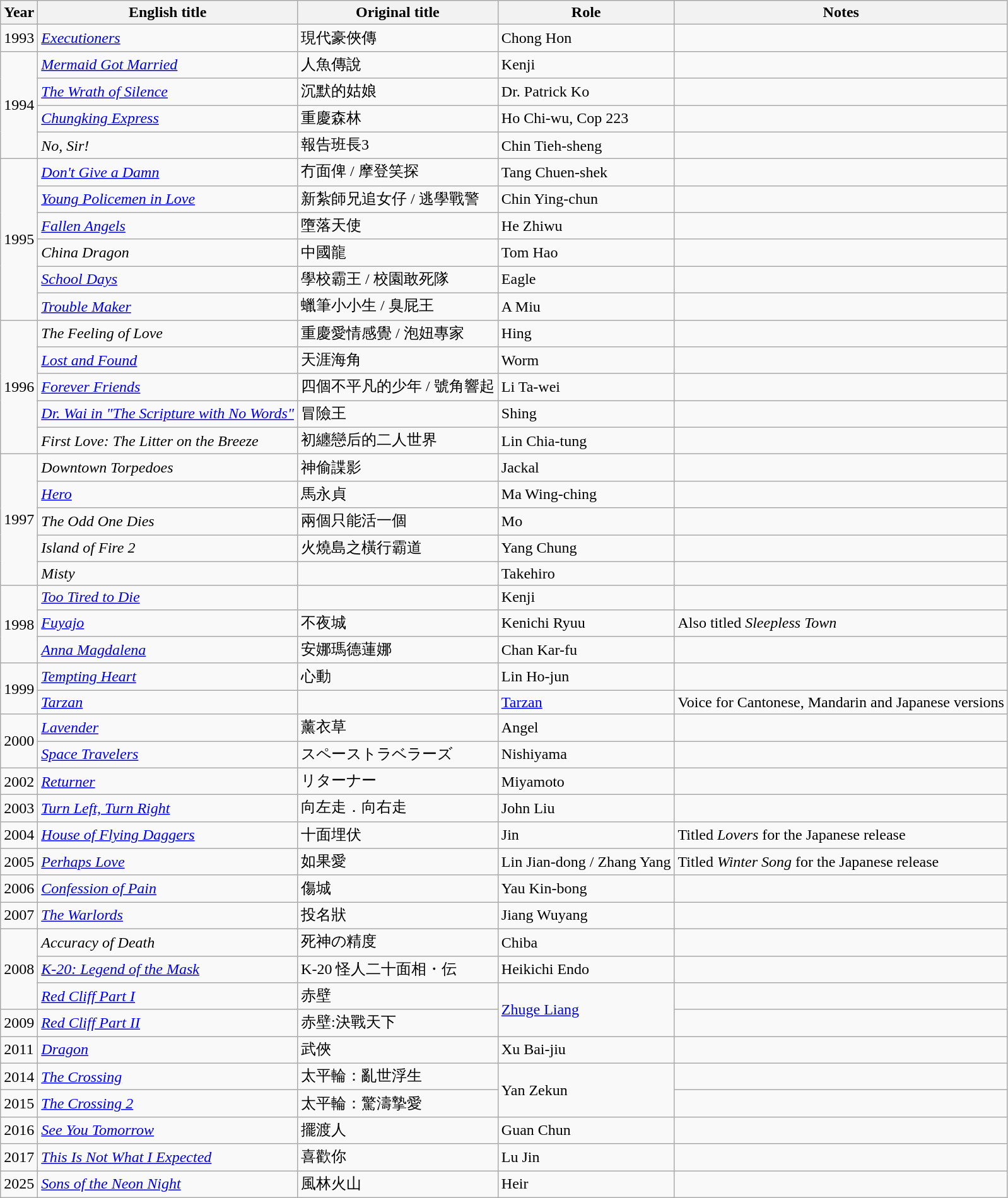<table class="wikitable sortable">
<tr>
<th>Year</th>
<th>English title</th>
<th>Original title</th>
<th>Role</th>
<th class="unsortable">Notes</th>
</tr>
<tr>
<td>1993</td>
<td><em><a href='#'>Executioners</a></em></td>
<td>現代豪俠傳</td>
<td>Chong Hon</td>
<td></td>
</tr>
<tr>
<td rowspan="4">1994</td>
<td><em><a href='#'>Mermaid Got Married</a></em></td>
<td>人魚傳說</td>
<td>Kenji</td>
<td></td>
</tr>
<tr>
<td><em><a href='#'>The Wrath of Silence</a></em></td>
<td>沉默的姑娘</td>
<td>Dr. Patrick Ko</td>
<td></td>
</tr>
<tr>
<td><em><a href='#'>Chungking Express</a></em></td>
<td>重慶森林</td>
<td>Ho Chi-wu, Cop 223</td>
<td></td>
</tr>
<tr>
<td><em>No, Sir!</em></td>
<td>報告班長3</td>
<td>Chin Tieh-sheng</td>
<td></td>
</tr>
<tr>
<td rowspan="6">1995</td>
<td><em><a href='#'>Don't Give a Damn</a></em></td>
<td>冇面俾 / 摩登笑探</td>
<td>Tang Chuen-shek</td>
<td></td>
</tr>
<tr>
<td><em><a href='#'>Young Policemen in Love</a></em></td>
<td>新紮師兄追女仔 / 逃學戰警</td>
<td>Chin Ying-chun</td>
<td></td>
</tr>
<tr>
<td><em><a href='#'>Fallen Angels</a></em></td>
<td>墮落天使</td>
<td>He Zhiwu</td>
<td></td>
</tr>
<tr>
<td><em>China Dragon</em></td>
<td>中國龍</td>
<td>Tom Hao</td>
<td></td>
</tr>
<tr>
<td><em><a href='#'>School Days</a></em></td>
<td>學校霸王 / 校園敢死隊</td>
<td>Eagle</td>
<td></td>
</tr>
<tr>
<td><em><a href='#'>Trouble Maker</a></em></td>
<td>蠟筆小小生 / 臭屁王</td>
<td>A Miu</td>
<td></td>
</tr>
<tr>
<td rowspan="5">1996</td>
<td><em>The Feeling of Love</em></td>
<td>重慶愛情感覺 / 泡妞專家</td>
<td>Hing</td>
<td></td>
</tr>
<tr>
<td><em><a href='#'>Lost and Found</a></em></td>
<td>天涯海角</td>
<td>Worm</td>
<td></td>
</tr>
<tr>
<td><em><a href='#'>Forever Friends</a></em></td>
<td>四個不平凡的少年 / 號角響起</td>
<td>Li Ta-wei</td>
<td></td>
</tr>
<tr>
<td><em><a href='#'>Dr. Wai in "The Scripture with No Words"</a></em></td>
<td>冒險王</td>
<td>Shing</td>
<td></td>
</tr>
<tr>
<td><em>First Love: The Litter on the Breeze</em></td>
<td>初纏戀后的二人世界</td>
<td>Lin Chia-tung</td>
<td></td>
</tr>
<tr>
<td rowspan="5">1997</td>
<td><em>Downtown Torpedoes</em></td>
<td>神偷諜影</td>
<td>Jackal</td>
<td></td>
</tr>
<tr>
<td><em><a href='#'>Hero</a></em></td>
<td>馬永貞</td>
<td>Ma Wing-ching</td>
<td></td>
</tr>
<tr>
<td><em>The Odd One Dies</em></td>
<td>兩個只能活一個</td>
<td>Mo</td>
<td></td>
</tr>
<tr>
<td><em>Island of Fire 2</em></td>
<td>火燒島之橫行霸道</td>
<td>Yang Chung</td>
<td></td>
</tr>
<tr>
<td><em>Misty</em></td>
<td></td>
<td>Takehiro</td>
<td></td>
</tr>
<tr>
<td rowspan="3">1998</td>
<td><em><a href='#'>Too Tired to Die</a></em></td>
<td></td>
<td>Kenji</td>
<td></td>
</tr>
<tr>
<td><em><a href='#'>Fuyajo</a></em></td>
<td>不夜城</td>
<td>Kenichi Ryuu</td>
<td>Also titled <em>Sleepless Town</em></td>
</tr>
<tr>
<td><em><a href='#'>Anna Magdalena</a></em></td>
<td>安娜瑪德蓮娜</td>
<td>Chan Kar-fu</td>
<td></td>
</tr>
<tr>
<td rowspan="2">1999</td>
<td><em><a href='#'>Tempting Heart</a></em></td>
<td>心動</td>
<td>Lin Ho-jun</td>
<td></td>
</tr>
<tr>
<td><em><a href='#'>Tarzan</a></em></td>
<td></td>
<td><a href='#'>Tarzan</a></td>
<td>Voice for Cantonese, Mandarin and Japanese versions</td>
</tr>
<tr>
<td rowspan="2">2000</td>
<td><em><a href='#'>Lavender</a></em></td>
<td>薰衣草</td>
<td>Angel</td>
<td></td>
</tr>
<tr>
<td><em><a href='#'>Space Travelers</a></em></td>
<td>スペーストラベラーズ</td>
<td>Nishiyama</td>
<td></td>
</tr>
<tr>
<td>2002</td>
<td><em><a href='#'>Returner</a></em></td>
<td>リターナー</td>
<td>Miyamoto</td>
<td></td>
</tr>
<tr>
<td>2003</td>
<td><em><a href='#'>Turn Left, Turn Right</a></em></td>
<td>向左走．向右走</td>
<td>John Liu</td>
<td></td>
</tr>
<tr>
<td>2004</td>
<td><em><a href='#'>House of Flying Daggers</a></em></td>
<td>十面埋伏</td>
<td>Jin</td>
<td>Titled <em>Lovers</em> for the Japanese release</td>
</tr>
<tr>
<td>2005</td>
<td><em><a href='#'>Perhaps Love</a></em></td>
<td>如果愛</td>
<td>Lin Jian-dong / Zhang Yang</td>
<td>Titled <em>Winter Song</em> for the Japanese release</td>
</tr>
<tr>
<td>2006</td>
<td><em><a href='#'>Confession of Pain</a></em></td>
<td>傷城</td>
<td>Yau Kin-bong</td>
<td></td>
</tr>
<tr>
<td>2007</td>
<td><em><a href='#'>The Warlords</a></em></td>
<td>投名狀</td>
<td>Jiang Wuyang</td>
<td></td>
</tr>
<tr>
<td rowspan="3">2008</td>
<td><em>Accuracy of Death</em></td>
<td>死神の精度</td>
<td>Chiba</td>
<td></td>
</tr>
<tr>
<td><em><a href='#'>K-20: Legend of the Mask</a></em></td>
<td>K-20 怪人二十面相・伝</td>
<td>Heikichi Endo</td>
<td></td>
</tr>
<tr>
<td><em><a href='#'>Red Cliff Part I</a></em></td>
<td>赤壁</td>
<td rowspan="2"><a href='#'>Zhuge Liang</a></td>
<td></td>
</tr>
<tr>
<td>2009</td>
<td><em><a href='#'>Red Cliff Part II</a></em></td>
<td>赤壁:決戰天下</td>
<td></td>
</tr>
<tr>
<td>2011</td>
<td><em><a href='#'>Dragon</a></em></td>
<td>武俠</td>
<td>Xu Bai-jiu</td>
<td></td>
</tr>
<tr>
<td>2014</td>
<td><em><a href='#'>The Crossing</a></em></td>
<td>太平輪：亂世浮生</td>
<td rowspan="2">Yan Zekun</td>
<td></td>
</tr>
<tr>
<td>2015</td>
<td><em><a href='#'>The Crossing 2</a></em></td>
<td>太平輪：驚濤摯愛</td>
<td></td>
</tr>
<tr>
<td>2016</td>
<td><em><a href='#'>See You Tomorrow</a></em></td>
<td>擺渡人</td>
<td>Guan Chun</td>
<td></td>
</tr>
<tr>
<td>2017</td>
<td><em><a href='#'>This Is Not What I Expected</a></em></td>
<td>喜歡你</td>
<td>Lu Jin</td>
<td></td>
</tr>
<tr>
<td>2025</td>
<td><em><a href='#'>Sons of the Neon Night</a></em></td>
<td>風林火山</td>
<td>Heir</td>
<td></td>
</tr>
</table>
